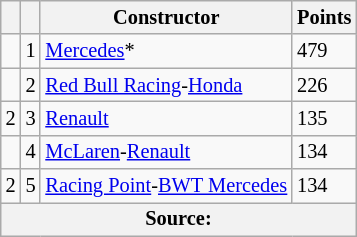<table class="wikitable" style="font-size: 85%;">
<tr>
<th scope="col"></th>
<th scope="col"></th>
<th scope="col">Constructor</th>
<th scope="col">Points</th>
</tr>
<tr>
<td align="left"></td>
<td align="center">1</td>
<td> <a href='#'>Mercedes</a>*</td>
<td align="left">479</td>
</tr>
<tr>
<td align="left"></td>
<td align="center">2</td>
<td> <a href='#'>Red Bull Racing</a>-<a href='#'>Honda</a></td>
<td align="left">226</td>
</tr>
<tr>
<td align="left"> 2</td>
<td align="center">3</td>
<td> <a href='#'>Renault</a></td>
<td align="left">135</td>
</tr>
<tr>
<td align="left"></td>
<td align="center">4</td>
<td> <a href='#'>McLaren</a>-<a href='#'>Renault</a></td>
<td align="left">134</td>
</tr>
<tr>
<td align="left"> 2</td>
<td align="center">5</td>
<td> <a href='#'>Racing Point</a>-<a href='#'>BWT Mercedes</a></td>
<td align="left">134</td>
</tr>
<tr>
<th colspan=4>Source:</th>
</tr>
</table>
